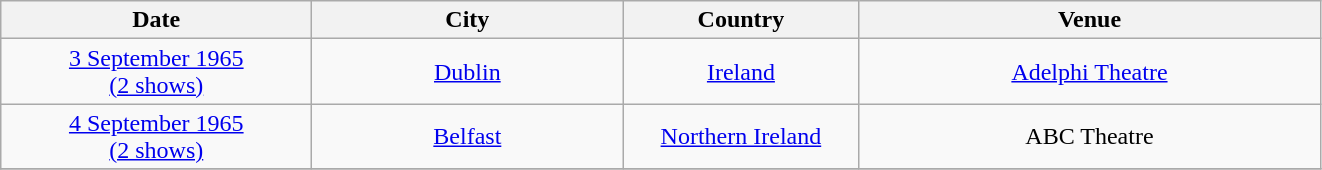<table class="wikitable" style="text-align:center;">
<tr>
<th width="200">Date</th>
<th width="200">City</th>
<th width="150">Country</th>
<th width="300">Venue</th>
</tr>
<tr>
<td><a href='#'>3 September 1965<br>(2 shows)</a></td>
<td><a href='#'>Dublin</a></td>
<td><a href='#'>Ireland</a></td>
<td><a href='#'>Adelphi Theatre</a></td>
</tr>
<tr>
<td><a href='#'>4 September 1965<br>(2 shows)</a></td>
<td><a href='#'>Belfast</a></td>
<td><a href='#'>Northern Ireland</a></td>
<td>ABC Theatre</td>
</tr>
<tr>
</tr>
</table>
